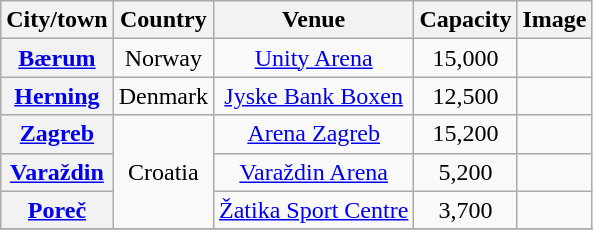<table class="wikitable" style="text-align: center;">
<tr>
<th>City/town</th>
<th>Country</th>
<th>Venue</th>
<th>Capacity</th>
<th>Image</th>
</tr>
<tr>
<th><a href='#'>Bærum</a></th>
<td>Norway</td>
<td><a href='#'>Unity Arena</a></td>
<td>15,000</td>
<td></td>
</tr>
<tr>
<th><a href='#'>Herning</a></th>
<td>Denmark</td>
<td><a href='#'>Jyske Bank Boxen</a></td>
<td>12,500</td>
<td></td>
</tr>
<tr>
<th><a href='#'>Zagreb</a></th>
<td rowspan="3">Croatia</td>
<td><a href='#'>Arena Zagreb</a></td>
<td>15,200</td>
<td></td>
</tr>
<tr>
<th><a href='#'>Varaždin</a></th>
<td><a href='#'>Varaždin Arena</a></td>
<td>5,200</td>
<td></td>
</tr>
<tr>
<th><a href='#'>Poreč</a></th>
<td><a href='#'>Žatika Sport Centre</a></td>
<td>3,700</td>
<td></td>
</tr>
<tr>
</tr>
</table>
